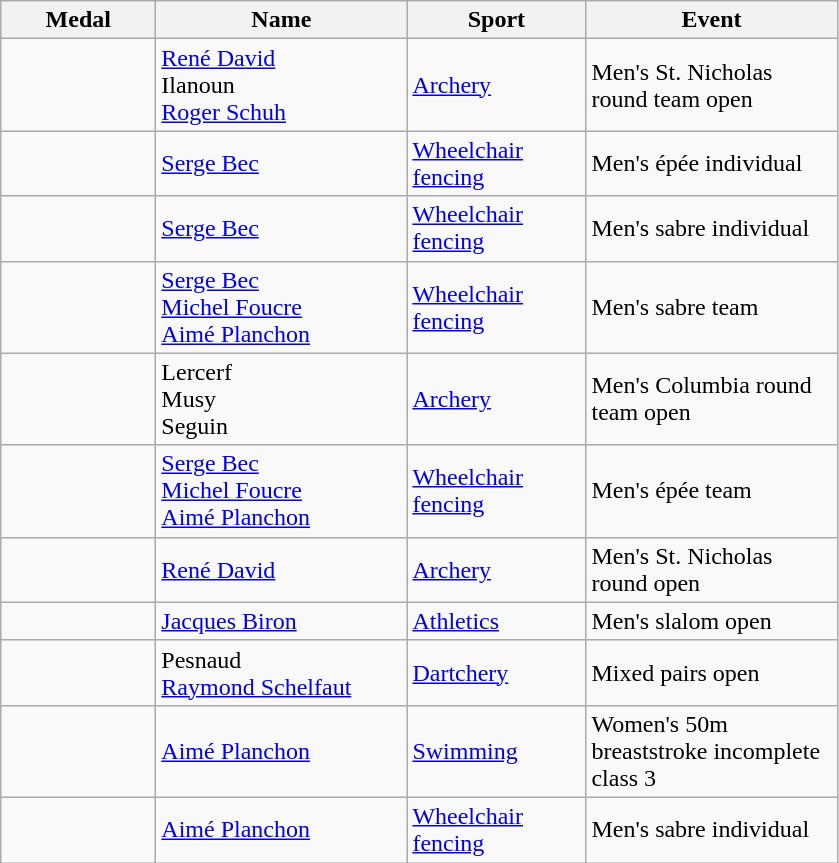<table class="wikitable">
<tr>
<th style="width:6em">Medal</th>
<th style="width:10em">Name</th>
<th style="width:7em">Sport</th>
<th style="width:10em">Event</th>
</tr>
<tr>
<td></td>
<td><a href='#'>René David</a><br> Ilanoun<br> <a href='#'>Roger Schuh</a></td>
<td><a href='#'>Archery</a></td>
<td>Men's St. Nicholas round team open</td>
</tr>
<tr>
<td></td>
<td><a href='#'>Serge Bec</a></td>
<td><a href='#'>Wheelchair fencing</a></td>
<td>Men's épée individual</td>
</tr>
<tr>
<td></td>
<td><a href='#'>Serge Bec</a></td>
<td><a href='#'>Wheelchair fencing</a></td>
<td>Men's sabre individual</td>
</tr>
<tr>
<td></td>
<td><a href='#'>Serge Bec</a><br> <a href='#'>Michel Foucre</a><br> <a href='#'>Aimé Planchon</a></td>
<td><a href='#'>Wheelchair fencing</a></td>
<td>Men's sabre team</td>
</tr>
<tr>
<td></td>
<td>Lercerf<br> Musy<br> Seguin</td>
<td><a href='#'>Archery</a></td>
<td>Men's Columbia round team open</td>
</tr>
<tr>
<td></td>
<td><a href='#'>Serge Bec</a><br> <a href='#'>Michel Foucre</a><br> <a href='#'>Aimé Planchon</a></td>
<td><a href='#'>Wheelchair fencing</a></td>
<td>Men's épée team</td>
</tr>
<tr>
<td></td>
<td><a href='#'>René David</a></td>
<td><a href='#'>Archery</a></td>
<td>Men's St. Nicholas round open</td>
</tr>
<tr>
<td></td>
<td><a href='#'>Jacques Biron</a></td>
<td><a href='#'>Athletics</a></td>
<td>Men's slalom open</td>
</tr>
<tr>
<td></td>
<td>Pesnaud<br><a href='#'>Raymond Schelfaut</a></td>
<td><a href='#'>Dartchery</a></td>
<td>Mixed pairs open</td>
</tr>
<tr>
<td></td>
<td><a href='#'>Aimé Planchon</a></td>
<td><a href='#'>Swimming</a></td>
<td>Women's 50m breaststroke incomplete class 3</td>
</tr>
<tr>
<td></td>
<td><a href='#'>Aimé Planchon</a></td>
<td><a href='#'>Wheelchair fencing</a></td>
<td>Men's sabre individual</td>
</tr>
</table>
